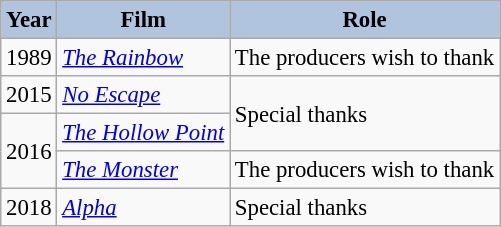<table class="wikitable" style="font-size:95%;">
<tr align="center">
<th style="background:#B0C4DE;">Year</th>
<th style="background:#B0C4DE;">Film</th>
<th style="background:#B0C4DE;">Role</th>
</tr>
<tr>
<td>1989</td>
<td><em><a href='#'>The Rainbow</a></em></td>
<td>The producers wish to thank</td>
</tr>
<tr>
<td>2015</td>
<td><em><a href='#'>No Escape</a></em></td>
<td rowspan=2>Special thanks</td>
</tr>
<tr>
<td rowspan=2>2016</td>
<td><em><a href='#'>The Hollow Point</a></em></td>
</tr>
<tr>
<td><em><a href='#'>The Monster</a></em></td>
<td>The producers wish to thank</td>
</tr>
<tr>
<td>2018</td>
<td><em><a href='#'>Alpha</a></em></td>
<td>Special thanks</td>
</tr>
</table>
